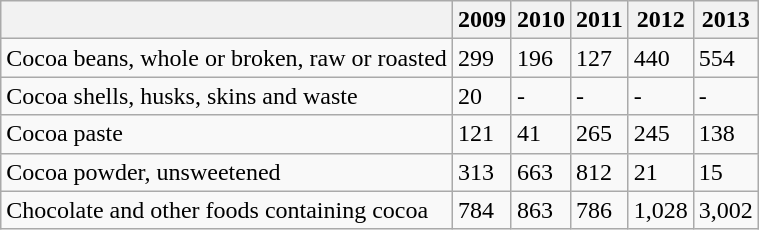<table class="wikitable">
<tr>
<th></th>
<th>2009</th>
<th>2010</th>
<th>2011</th>
<th>2012</th>
<th>2013</th>
</tr>
<tr>
<td>Cocoa beans, whole or broken, raw or roasted</td>
<td>299</td>
<td>196</td>
<td>127</td>
<td>440</td>
<td>554</td>
</tr>
<tr>
<td>Cocoa shells, husks, skins and waste</td>
<td>20</td>
<td>-</td>
<td>-</td>
<td>-</td>
<td>-</td>
</tr>
<tr>
<td>Cocoa paste</td>
<td>121</td>
<td>41</td>
<td>265</td>
<td>245</td>
<td>138</td>
</tr>
<tr>
<td>Cocoa powder, unsweetened</td>
<td>313</td>
<td>663</td>
<td>812</td>
<td>21</td>
<td>15</td>
</tr>
<tr>
<td>Chocolate and other foods containing cocoa</td>
<td>784</td>
<td>863</td>
<td>786</td>
<td>1,028</td>
<td>3,002</td>
</tr>
</table>
